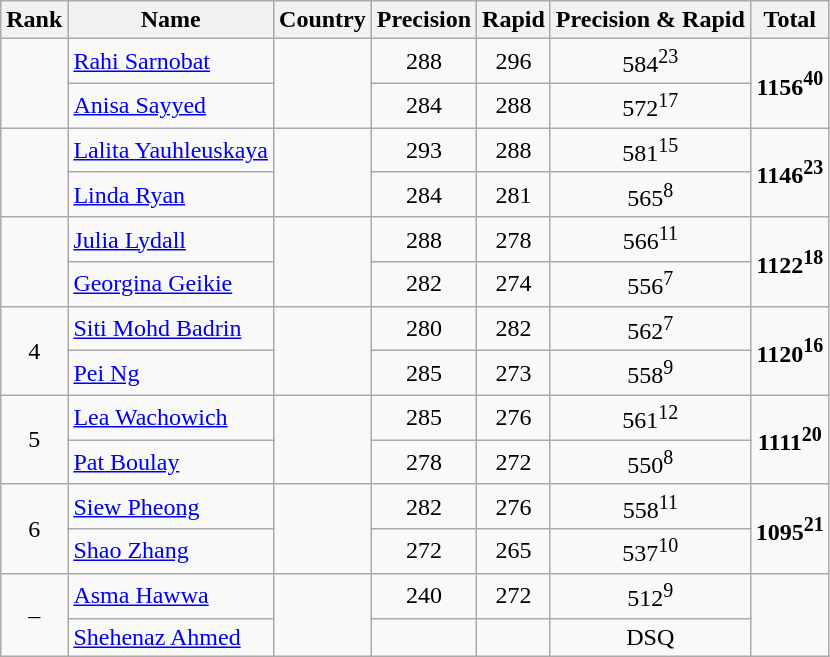<table class="wikitable sortable" style="text-align:center;">
<tr>
<th>Rank</th>
<th>Name</th>
<th>Country</th>
<th>Precision</th>
<th>Rapid</th>
<th>Precision & Rapid</th>
<th>Total</th>
</tr>
<tr>
<td rowspan=2></td>
<td align=left><a href='#'>Rahi Sarnobat</a></td>
<td rowspan=2></td>
<td>288</td>
<td>296</td>
<td>584<sup>23</sup></td>
<td rowspan=2><strong>1156<sup>40</sup></strong></td>
</tr>
<tr>
<td align=left><a href='#'>Anisa Sayyed</a></td>
<td>284</td>
<td>288</td>
<td>572<sup>17</sup></td>
</tr>
<tr>
<td rowspan=2></td>
<td align=left><a href='#'>Lalita Yauhleuskaya</a></td>
<td rowspan=2></td>
<td>293</td>
<td>288</td>
<td>581<sup>15</sup></td>
<td rowspan=2><strong>1146<sup>23</sup></strong></td>
</tr>
<tr>
<td align=left><a href='#'>Linda Ryan</a></td>
<td>284</td>
<td>281</td>
<td>565<sup>8</sup></td>
</tr>
<tr>
<td rowspan=2></td>
<td align=left><a href='#'>Julia Lydall</a></td>
<td rowspan=2></td>
<td>288</td>
<td>278</td>
<td>566<sup>11</sup></td>
<td rowspan=2><strong>1122<sup>18</sup></strong></td>
</tr>
<tr>
<td align=left><a href='#'>Georgina Geikie</a></td>
<td>282</td>
<td>274</td>
<td>556<sup>7</sup></td>
</tr>
<tr>
<td rowspan=2>4</td>
<td align=left><a href='#'>Siti Mohd Badrin</a></td>
<td rowspan=2></td>
<td>280</td>
<td>282</td>
<td>562<sup>7</sup></td>
<td rowspan=2><strong>1120<sup>16</sup></strong></td>
</tr>
<tr>
<td align=left><a href='#'>Pei Ng</a></td>
<td>285</td>
<td>273</td>
<td>558<sup>9</sup></td>
</tr>
<tr>
<td rowspan=2>5</td>
<td align=left><a href='#'>Lea Wachowich</a></td>
<td rowspan=2></td>
<td>285</td>
<td>276</td>
<td>561<sup>12</sup></td>
<td rowspan=2><strong>1111<sup>20</sup></strong></td>
</tr>
<tr>
<td align=left><a href='#'>Pat Boulay</a></td>
<td>278</td>
<td>272</td>
<td>550<sup>8</sup></td>
</tr>
<tr>
<td rowspan=2>6</td>
<td align=left><a href='#'>Siew Pheong</a></td>
<td rowspan=2></td>
<td>282</td>
<td>276</td>
<td>558<sup>11</sup></td>
<td rowspan=2><strong>1095<sup>21</sup></strong></td>
</tr>
<tr>
<td align=left><a href='#'>Shao Zhang</a></td>
<td>272</td>
<td>265</td>
<td>537<sup>10</sup></td>
</tr>
<tr>
<td rowspan=2>–</td>
<td align=left><a href='#'>Asma Hawwa</a></td>
<td rowspan=2></td>
<td>240</td>
<td>272</td>
<td>512<sup>9</sup></td>
<td rowspan=2></td>
</tr>
<tr>
<td align=left><a href='#'>Shehenaz Ahmed</a></td>
<td></td>
<td></td>
<td>DSQ</td>
</tr>
</table>
